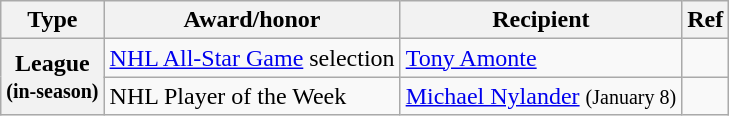<table class="wikitable">
<tr>
<th scope="col">Type</th>
<th scope="col">Award/honor</th>
<th scope="col">Recipient</th>
<th scope="col">Ref</th>
</tr>
<tr>
<th scope="row" rowspan="2">League<br><small>(in-season)</small></th>
<td><a href='#'>NHL All-Star Game</a> selection</td>
<td><a href='#'>Tony Amonte</a></td>
<td></td>
</tr>
<tr>
<td>NHL Player of the Week</td>
<td><a href='#'>Michael Nylander</a> <small>(January 8)</small></td>
<td></td>
</tr>
</table>
